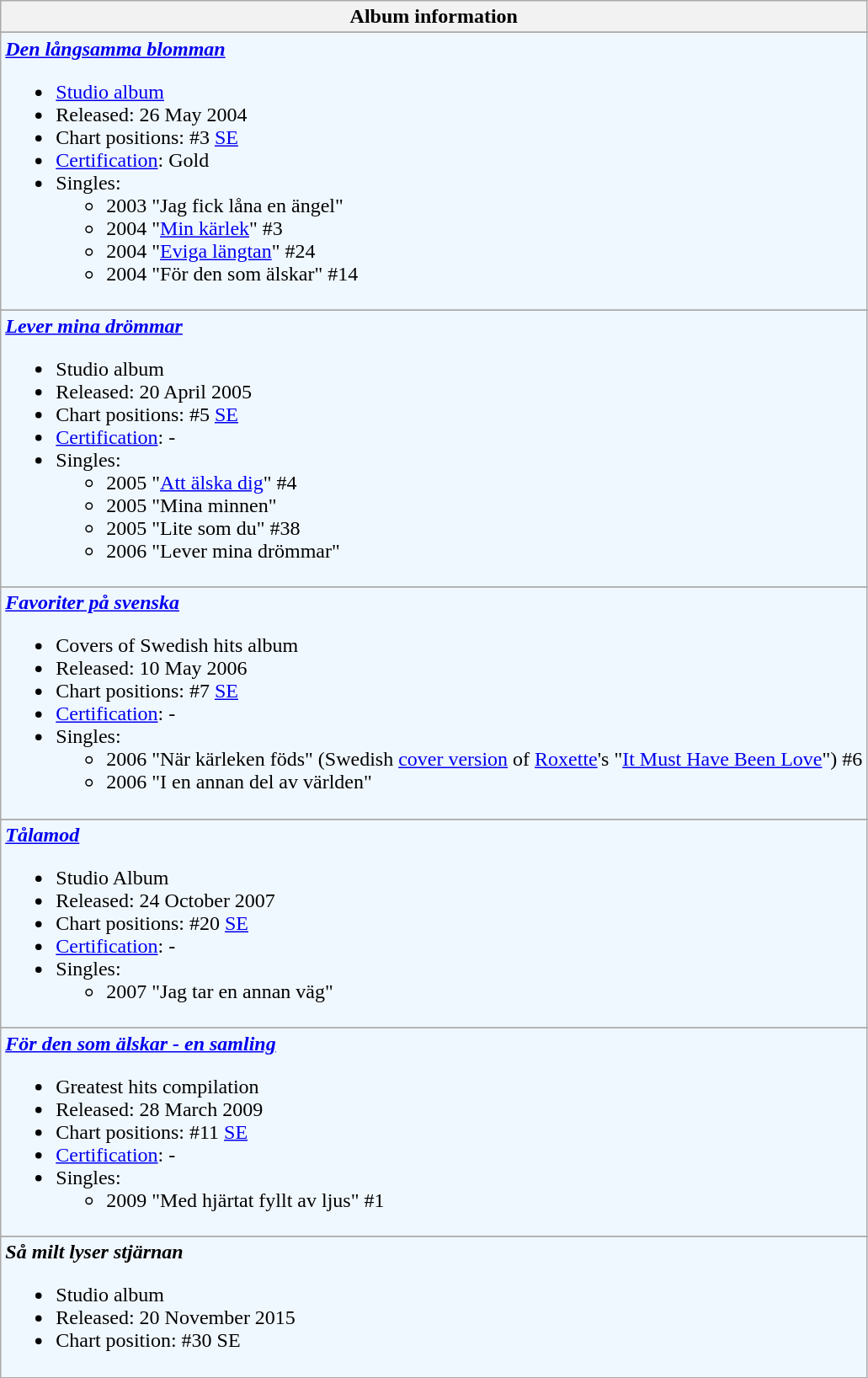<table class="wikitable">
<tr>
<th align="left">Album information</th>
</tr>
<tr>
</tr>
<tr bgcolor="#F0F8FF">
<td align="left"><strong><em><a href='#'>Den långsamma blomman</a></em></strong><br><ul><li><a href='#'>Studio album</a></li><li>Released: 26 May 2004</li><li>Chart positions: #3 <a href='#'>SE</a></li><li><a href='#'>Certification</a>: Gold</li><li>Singles:<ul><li>2003 "Jag fick låna en ängel"</li><li>2004 "<a href='#'>Min kärlek</a>" #3</li><li>2004 "<a href='#'>Eviga längtan</a>" #24</li><li>2004 "För den som älskar" #14</li></ul></li></ul></td>
</tr>
<tr>
</tr>
<tr bgcolor="#F0F8FF">
<td align="left"><strong><em><a href='#'>Lever mina drömmar</a></em></strong><br><ul><li>Studio album</li><li>Released: 20 April 2005</li><li>Chart positions: #5 <a href='#'>SE</a></li><li><a href='#'>Certification</a>: -</li><li>Singles:<ul><li>2005 "<a href='#'>Att älska dig</a>" #4</li><li>2005 "Mina minnen"</li><li>2005 "Lite som du" #38</li><li>2006 "Lever mina drömmar"</li></ul></li></ul></td>
</tr>
<tr>
</tr>
<tr bgcolor="#F0F8FF">
<td align="left"><strong><em><a href='#'>Favoriter på svenska</a></em></strong><br><ul><li>Covers of Swedish hits album</li><li>Released: 10 May 2006</li><li>Chart positions: #7 <a href='#'>SE</a></li><li><a href='#'>Certification</a>: -</li><li>Singles:<ul><li>2006 "När kärleken föds" (Swedish <a href='#'>cover version</a> of <a href='#'>Roxette</a>'s "<a href='#'>It Must Have Been Love</a>") #6</li><li>2006 "I en annan del av världen"</li></ul></li></ul></td>
</tr>
<tr>
</tr>
<tr bgcolor="#F0F8FF">
<td align="left"><strong><em><a href='#'>Tålamod</a></em></strong><br><ul><li>Studio Album</li><li>Released: 24 October 2007</li><li>Chart positions: #20 <a href='#'>SE</a></li><li><a href='#'>Certification</a>: -</li><li>Singles:<ul><li>2007 "Jag tar en annan väg"</li></ul></li></ul></td>
</tr>
<tr>
</tr>
<tr bgcolor="#F0F8FF">
<td align="left"><strong><em><a href='#'>För den som älskar - en samling</a></em></strong><br><ul><li>Greatest hits compilation</li><li>Released: 28 March 2009</li><li>Chart positions: #11 <a href='#'>SE</a></li><li><a href='#'>Certification</a>: -</li><li>Singles:<ul><li>2009 "Med hjärtat fyllt av ljus" #1</li></ul></li></ul></td>
</tr>
<tr>
</tr>
<tr bgcolor="#F0F8FF">
<td align="left"><strong><em>Så milt lyser stjärnan</em></strong><br><ul><li>Studio album</li><li>Released: 20 November 2015</li><li>Chart position: #30 SE</li></ul></td>
</tr>
</table>
